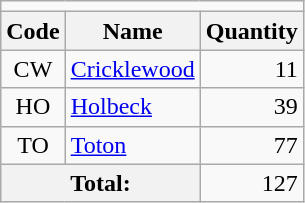<table class="wikitable floatright">
<tr>
<td colspan=3></td>
</tr>
<tr>
<th>Code</th>
<th>Name</th>
<th>Quantity</th>
</tr>
<tr>
<td style="text-align:center">CW</td>
<td><a href='#'>Cricklewood</a></td>
<td style="text-align:right">11</td>
</tr>
<tr>
<td style="text-align:center">HO</td>
<td><a href='#'>Holbeck</a></td>
<td style="text-align:right">39</td>
</tr>
<tr>
<td style="text-align:center">TO</td>
<td><a href='#'>Toton</a></td>
<td style="text-align:right">77</td>
</tr>
<tr>
<th colspan=2 scope=row>Total:</th>
<td style="text-align:right">127</td>
</tr>
</table>
